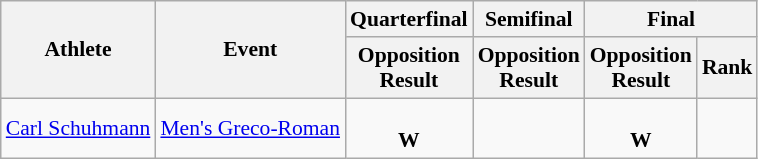<table class=wikitable style="font-size:90%; text-align:center">
<tr>
<th rowspan=2>Athlete</th>
<th rowspan=2>Event</th>
<th>Quarterfinal</th>
<th>Semifinal</th>
<th colspan=2>Final</th>
</tr>
<tr>
<th>Opposition<br>Result</th>
<th>Opposition<br>Result</th>
<th>Opposition<br>Result</th>
<th>Rank</th>
</tr>
<tr>
<td align=left><a href='#'>Carl Schuhmann</a></td>
<td align=left><a href='#'>Men's Greco-Roman</a></td>
<td><br><strong>W</strong></td>
<td></td>
<td><br><strong>W</strong></td>
<td></td>
</tr>
</table>
